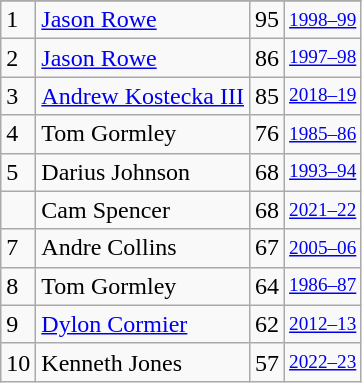<table class="wikitable">
<tr>
</tr>
<tr>
<td>1</td>
<td><a href='#'>Jason Rowe</a></td>
<td>95</td>
<td style="font-size:80%;"><a href='#'>1998–99</a></td>
</tr>
<tr>
<td>2</td>
<td><a href='#'>Jason Rowe</a></td>
<td>86</td>
<td style="font-size:80%;"><a href='#'>1997–98</a></td>
</tr>
<tr>
<td>3</td>
<td><a href='#'>Andrew Kostecka III</a></td>
<td>85</td>
<td style="font-size:80%;"><a href='#'>2018–19</a></td>
</tr>
<tr>
<td>4</td>
<td>Tom Gormley</td>
<td>76</td>
<td style="font-size:80%;"><a href='#'>1985–86</a></td>
</tr>
<tr>
<td>5</td>
<td>Darius Johnson</td>
<td>68</td>
<td style="font-size:80%;"><a href='#'>1993–94</a></td>
</tr>
<tr>
<td></td>
<td>Cam Spencer</td>
<td>68</td>
<td style="font-size:80%;"><a href='#'>2021–22</a></td>
</tr>
<tr>
<td>7</td>
<td>Andre Collins</td>
<td>67</td>
<td style="font-size:80%;"><a href='#'>2005–06</a></td>
</tr>
<tr>
<td>8</td>
<td>Tom Gormley</td>
<td>64</td>
<td style="font-size:80%;"><a href='#'>1986–87</a></td>
</tr>
<tr>
<td>9</td>
<td><a href='#'>Dylon Cormier</a></td>
<td>62</td>
<td style="font-size:80%;"><a href='#'>2012–13</a></td>
</tr>
<tr>
<td>10</td>
<td>Kenneth Jones</td>
<td>57</td>
<td style="font-size:80%;"><a href='#'>2022–23</a></td>
</tr>
</table>
